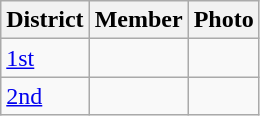<table class="wikitable sortable">
<tr>
<th>District</th>
<th>Member</th>
<th>Photo</th>
</tr>
<tr>
<td><a href='#'>1st</a></td>
<td></td>
<td></td>
</tr>
<tr>
<td><a href='#'>2nd</a></td>
<td></td>
<td></td>
</tr>
</table>
